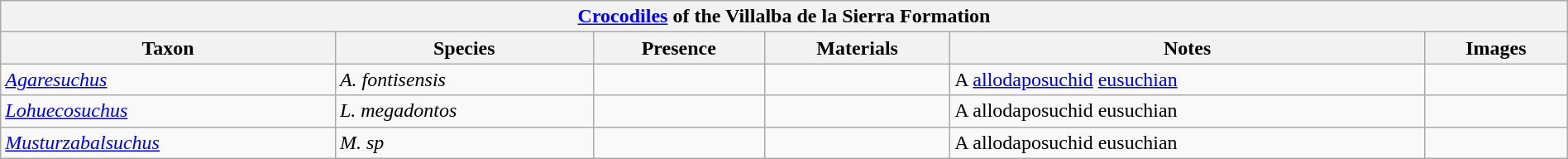<table class="wikitable" align="center" width="100%">
<tr>
<th colspan="6" align="center"><strong><a href='#'>Crocodiles</a> of the Villalba de la Sierra Formation</strong></th>
</tr>
<tr>
<th>Taxon</th>
<th>Species</th>
<th>Presence</th>
<th>Materials</th>
<th>Notes</th>
<th>Images</th>
</tr>
<tr>
<td><em><a href='#'>Agaresuchus</a></em></td>
<td><em>A. fontisensis</em></td>
<td></td>
<td></td>
<td>A <a href='#'>allodaposuchid</a> <a href='#'>eusuchian</a></td>
<td></td>
</tr>
<tr>
<td><em><a href='#'>Lohuecosuchus</a></em></td>
<td><em>L. megadontos</em></td>
<td></td>
<td></td>
<td>A allodaposuchid eusuchian</td>
<td></td>
</tr>
<tr>
<td><em><a href='#'>Musturzabalsuchus</a></em></td>
<td><em>M. sp</em></td>
<td></td>
<td></td>
<td>A allodaposuchid eusuchian</td>
<td></td>
</tr>
</table>
